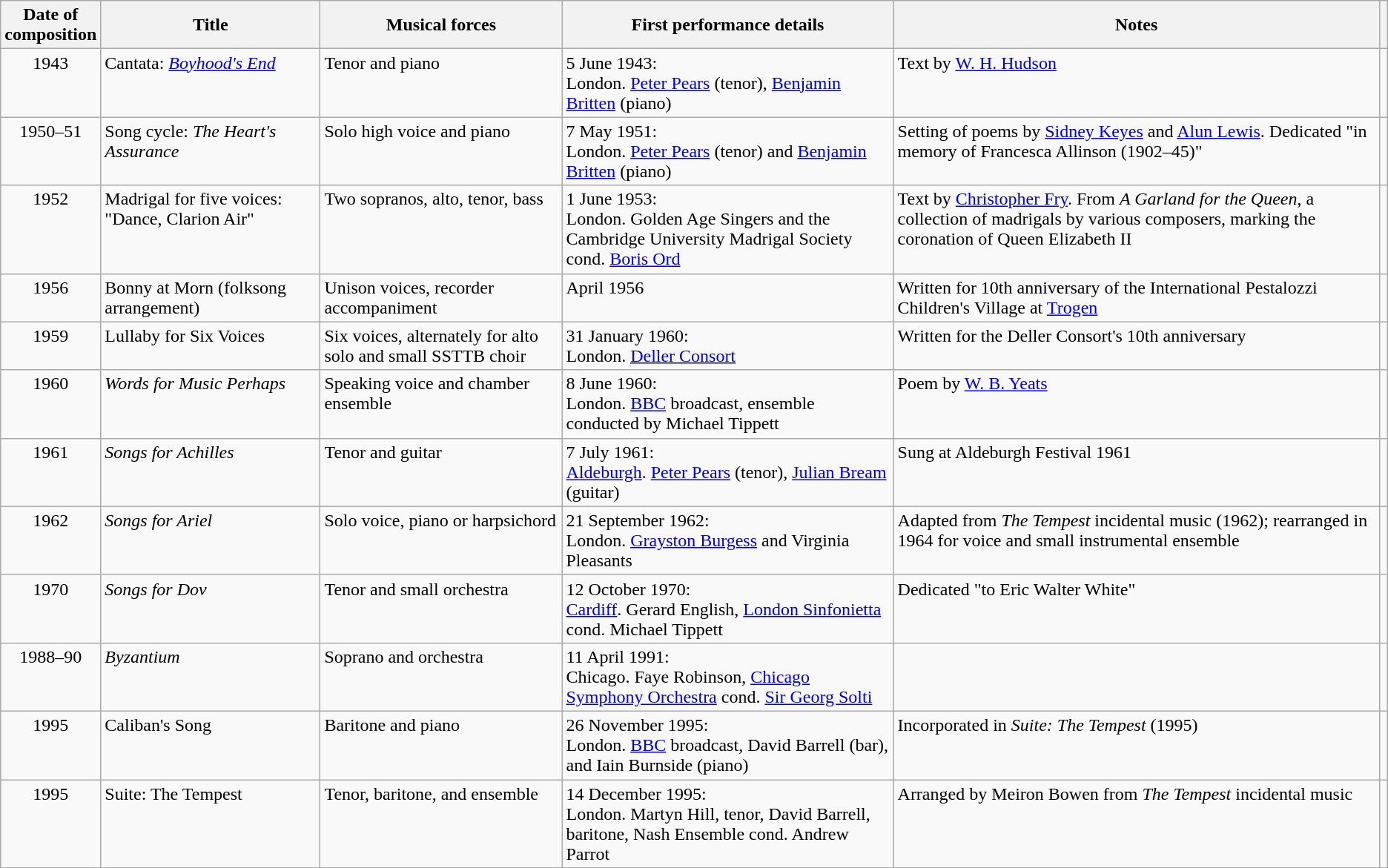<table Class = "wikitable sortable">
<tr>
<th width="60">Date of composition</th>
<th width="190">Title</th>
<th width="210">Musical forces</th>
<th>First performance details</th>
<th class="unsortable">Notes</th>
<th scope="col" class="unsortable"></th>
</tr>
<tr valign="top">
<td align= "center">1943</td>
<td>Cantata: <em><a href='#'>Boyhood's End</a></em></td>
<td>Tenor and piano</td>
<td>5 June 1943:<br> London. <a href='#'>Peter Pears</a> (tenor), <a href='#'>Benjamin Britten</a> (piano)</td>
<td>Text by <a href='#'>W. H. Hudson</a></td>
<td></td>
</tr>
<tr valign="top">
<td align= "center">1950–51</td>
<td>Song cycle: <em>The Heart's Assurance</em></td>
<td>Solo high voice and piano</td>
<td>7 May 1951:<br> London. <a href='#'>Peter Pears</a> (tenor) and <a href='#'>Benjamin Britten</a> (piano)</td>
<td>Setting of poems by <a href='#'>Sidney Keyes</a> and <a href='#'>Alun Lewis</a>. Dedicated "in memory of Francesca Allinson (1902–45)"</td>
<td></td>
</tr>
<tr valign="top">
<td align= "center">1952</td>
<td>Madrigal for five voices: "Dance, Clarion Air"</td>
<td>Two sopranos, alto, tenor, bass</td>
<td>1 June 1953:<br> London. Golden Age Singers and the Cambridge University Madrigal Society cond. <a href='#'>Boris Ord</a></td>
<td>Text by <a href='#'>Christopher Fry</a>. From <em>A Garland for the Queen</em>, a collection of madrigals by various composers, marking the coronation of Queen Elizabeth II</td>
<td></td>
</tr>
<tr valign="top">
<td align= "center">1956</td>
<td>Bonny at Morn (folksong arrangement)</td>
<td>Unison voices, recorder accompaniment</td>
<td>April 1956</td>
<td>Written for 10th anniversary of the International Pestalozzi Children's Village at <a href='#'>Trogen</a></td>
<td></td>
</tr>
<tr valign="top">
<td align= "center">1959</td>
<td>Lullaby for Six Voices</td>
<td>Six voices, alternately for alto solo and small SSTTB choir</td>
<td>31 January 1960:<br> London. <a href='#'>Deller Consort</a></td>
<td>Written for the Deller Consort's 10th anniversary</td>
<td></td>
</tr>
<tr valign="top">
<td align= "center">1960</td>
<td><em>Words for Music Perhaps</em></td>
<td>Speaking voice and chamber ensemble</td>
<td>8 June 1960:<br> London. <a href='#'>BBC</a> broadcast, ensemble conducted by Michael Tippett</td>
<td>Poem by <a href='#'>W. B. Yeats</a></td>
<td></td>
</tr>
<tr valign="top">
<td align= "center">1961</td>
<td><em>Songs for Achilles</em></td>
<td>Tenor and guitar</td>
<td>7 July 1961:<br> <a href='#'>Aldeburgh</a>. <a href='#'>Peter Pears</a> (tenor), <a href='#'>Julian Bream</a> (guitar)</td>
<td>Sung at Aldeburgh Festival 1961</td>
<td></td>
</tr>
<tr valign="top">
<td align= "center">1962</td>
<td><em>Songs for Ariel</em></td>
<td>Solo voice, piano or harpsichord</td>
<td>21 September 1962:<br> London. <a href='#'>Grayston Burgess</a> and Virginia Pleasants</td>
<td>Adapted from <em>The Tempest</em> incidental music (1962); rearranged in 1964 for voice and small instrumental ensemble</td>
<td></td>
</tr>
<tr valign="top">
<td align= "center">1970</td>
<td><em>Songs for Dov</em></td>
<td>Tenor and small orchestra</td>
<td>12 October 1970:<br> <a href='#'>Cardiff</a>. Gerard English, <a href='#'>London Sinfonietta</a> cond. Michael Tippett</td>
<td>Dedicated "to Eric Walter White"</td>
<td></td>
</tr>
<tr valign="top">
<td align= "center">1988–90</td>
<td><em>Byzantium</em></td>
<td>Soprano and orchestra</td>
<td>11 April 1991:<br> Chicago. Faye Robinson, <a href='#'>Chicago Symphony Orchestra</a> cond. <a href='#'>Sir Georg Solti</a></td>
<td></td>
<td></td>
</tr>
<tr valign="top">
<td align= "center">1995</td>
<td>Caliban's Song</td>
<td>Baritone and piano</td>
<td>26 November 1995:<br>London. <a href='#'>BBC</a> broadcast, David Barrell (bar), and Iain Burnside (piano)</td>
<td>Incorporated in <em>Suite: The Tempest</em> (1995)</td>
<td></td>
</tr>
<tr valign="top">
<td align= "center">1995</td>
<td>Suite: The Tempest</td>
<td>Tenor, baritone, and ensemble</td>
<td>14 December 1995:<br>London. Martyn Hill, tenor, David Barrell, baritone, Nash Ensemble cond. Andrew Parrot</td>
<td>Arranged by Meiron Bowen from <em>The Tempest</em> incidental music</td>
<td></td>
</tr>
</table>
